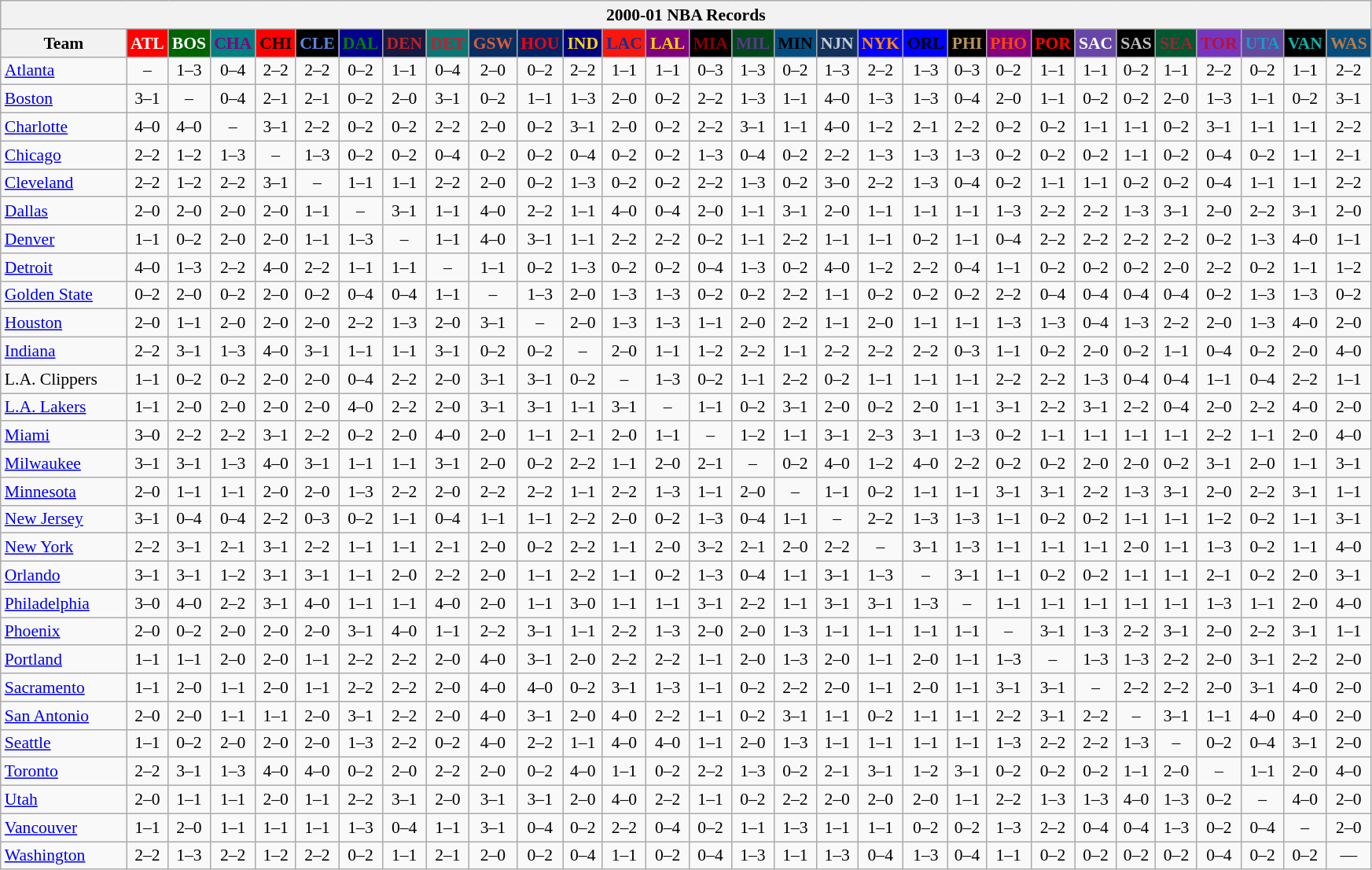<table class="wikitable" style="font-size:90%; text-align:center;">
<tr>
<th colspan=30>2000-01 NBA Records</th>
</tr>
<tr>
<th width=100>Team</th>
<th style="background:#FF0000;color:#FFFFFF;width=35">ATL</th>
<th style="background:#006400;color:#FFFFFF;width=35">BOS</th>
<th style="background:#008080;color:#800080;width=35">CHA</th>
<th style="background:#FF0000;color:#000000;width=35">CHI</th>
<th style="background:#000000;color:#5787DC;width=35">CLE</th>
<th style="background:#00008B;color:#008000;width=35">DAL</th>
<th style="background:#141A44;color:#BC2224;width=35">DEN</th>
<th style="background:#0C7674;color:#BB222C;width=35">DET</th>
<th style="background:#072E63;color:#DC5A34;width=35">GSW</th>
<th style="background:#002366;color:#FF0000;width=35">HOU</th>
<th style="background:#000080;color:#FFD700;width=35">IND</th>
<th style="background:#F9160D;color:#1A2E8B;width=35">LAC</th>
<th style="background:#800080;color:#FFD700;width=35">LAL</th>
<th style="background:#000000;color:#8B0000;width=35">MIA</th>
<th style="background:#00471B;color:#5C378A;width=35">MIL</th>
<th style="background:#044D80;color:#000000;width=35">MIN</th>
<th style="background:#12305B;color:#C4CED4;width=35">NJN</th>
<th style="background:#0000FF;color:#FF8C00;width=35">NYK</th>
<th style="background:#0000FF;color:#000000;width=35">ORL</th>
<th style="background:#000000;color:#BB9754;width=35">PHI</th>
<th style="background:#800080;color:#FF4500;width=35">PHO</th>
<th style="background:#000000;color:#FF0000;width=35">POR</th>
<th style="background:#6846A8;color:#FFFFFF;width=35">SAC</th>
<th style="background:#000000;color:#C0C0C0;width=35">SAS</th>
<th style="background:#005831;color:#992634;width=35">SEA</th>
<th style="background:#7436BF;color:#BE0F34;width=35">TOR</th>
<th style="background:#644A9C;color:#149BC7;width=35">UTA</th>
<th style="background:#000000;color:#0CB2AC;width=35">VAN</th>
<th style="background:#044D7D;color:#BC7A44;width=35">WAS</th>
</tr>
<tr>
<td style="text-align:left;"><a href='#'>Atlanta</a></td>
<td>–</td>
<td>1–3</td>
<td>0–4</td>
<td>2–2</td>
<td>2–2</td>
<td>0–2</td>
<td>1–1</td>
<td>0–4</td>
<td>2–0</td>
<td>0–2</td>
<td>2–2</td>
<td>1–1</td>
<td>1–1</td>
<td>0–3</td>
<td>1–3</td>
<td>0–2</td>
<td>1–3</td>
<td>2–2</td>
<td>1–3</td>
<td>0–3</td>
<td>0–2</td>
<td>1–1</td>
<td>1–1</td>
<td>0–2</td>
<td>1–1</td>
<td>2–2</td>
<td>0–2</td>
<td>1–1</td>
<td>2–2</td>
</tr>
<tr>
<td style="text-align:left;"><a href='#'>Boston</a></td>
<td>3–1</td>
<td>–</td>
<td>0–4</td>
<td>2–1</td>
<td>2–1</td>
<td>0–2</td>
<td>2–0</td>
<td>3–1</td>
<td>0–2</td>
<td>1–1</td>
<td>1–3</td>
<td>2–0</td>
<td>0–2</td>
<td>2–2</td>
<td>1–3</td>
<td>1–1</td>
<td>4–0</td>
<td>1–3</td>
<td>1–3</td>
<td>0–4</td>
<td>2–0</td>
<td>1–1</td>
<td>0–2</td>
<td>0–2</td>
<td>2–0</td>
<td>1–3</td>
<td>1–1</td>
<td>0–2</td>
<td>3–1</td>
</tr>
<tr>
<td style="text-align:left;"><a href='#'>Charlotte</a></td>
<td>4–0</td>
<td>4–0</td>
<td>–</td>
<td>3–1</td>
<td>2–2</td>
<td>0–2</td>
<td>0–2</td>
<td>2–2</td>
<td>2–0</td>
<td>0–2</td>
<td>3–1</td>
<td>2–0</td>
<td>0–2</td>
<td>2–2</td>
<td>3–1</td>
<td>1–1</td>
<td>4–0</td>
<td>1–2</td>
<td>2–1</td>
<td>2–2</td>
<td>0–2</td>
<td>0–2</td>
<td>1–1</td>
<td>1–1</td>
<td>0–2</td>
<td>3–1</td>
<td>1–1</td>
<td>1–1</td>
<td>2–2</td>
</tr>
<tr>
<td style="text-align:left;"><a href='#'>Chicago</a></td>
<td>2–2</td>
<td>1–2</td>
<td>1–3</td>
<td>–</td>
<td>1–3</td>
<td>0–2</td>
<td>0–2</td>
<td>0–4</td>
<td>0–2</td>
<td>0–2</td>
<td>0–4</td>
<td>0–2</td>
<td>0–2</td>
<td>1–3</td>
<td>0–4</td>
<td>0–2</td>
<td>2–2</td>
<td>1–3</td>
<td>1–3</td>
<td>1–3</td>
<td>0–2</td>
<td>0–2</td>
<td>0–2</td>
<td>1–1</td>
<td>0–2</td>
<td>0–4</td>
<td>0–2</td>
<td>1–1</td>
<td>2–1</td>
</tr>
<tr>
<td style="text-align:left;"><a href='#'>Cleveland</a></td>
<td>2–2</td>
<td>1–2</td>
<td>2–2</td>
<td>3–1</td>
<td>–</td>
<td>1–1</td>
<td>1–1</td>
<td>2–2</td>
<td>2–0</td>
<td>0–2</td>
<td>1–3</td>
<td>0–2</td>
<td>0–2</td>
<td>2–2</td>
<td>1–3</td>
<td>0–2</td>
<td>3–0</td>
<td>2–2</td>
<td>1–3</td>
<td>0–4</td>
<td>0–2</td>
<td>1–1</td>
<td>1–1</td>
<td>0–2</td>
<td>0–2</td>
<td>0–4</td>
<td>1–1</td>
<td>1–1</td>
<td>2–2</td>
</tr>
<tr>
<td style="text-align:left;"><a href='#'>Dallas</a></td>
<td>2–0</td>
<td>2–0</td>
<td>2–0</td>
<td>2–0</td>
<td>1–1</td>
<td>–</td>
<td>3–1</td>
<td>1–1</td>
<td>4–0</td>
<td>2–2</td>
<td>1–1</td>
<td>4–0</td>
<td>0–4</td>
<td>2–0</td>
<td>1–1</td>
<td>3–1</td>
<td>2–0</td>
<td>1–1</td>
<td>1–1</td>
<td>1–1</td>
<td>1–3</td>
<td>2–2</td>
<td>2–2</td>
<td>1–3</td>
<td>3–1</td>
<td>2–0</td>
<td>2–2</td>
<td>3–1</td>
<td>2–0</td>
</tr>
<tr>
<td style="text-align:left;"><a href='#'>Denver</a></td>
<td>1–1</td>
<td>0–2</td>
<td>2–0</td>
<td>2–0</td>
<td>1–1</td>
<td>1–3</td>
<td>–</td>
<td>1–1</td>
<td>4–0</td>
<td>3–1</td>
<td>1–1</td>
<td>2–2</td>
<td>2–2</td>
<td>0–2</td>
<td>1–1</td>
<td>2–2</td>
<td>1–1</td>
<td>1–1</td>
<td>0–2</td>
<td>1–1</td>
<td>0–4</td>
<td>2–2</td>
<td>2–2</td>
<td>2–2</td>
<td>2–2</td>
<td>0–2</td>
<td>1–3</td>
<td>4–0</td>
<td>1–1</td>
</tr>
<tr>
<td style="text-align:left;"><a href='#'>Detroit</a></td>
<td>4–0</td>
<td>1–3</td>
<td>2–2</td>
<td>4–0</td>
<td>2–2</td>
<td>1–1</td>
<td>1–1</td>
<td>–</td>
<td>1–1</td>
<td>0–2</td>
<td>1–3</td>
<td>0–2</td>
<td>0–2</td>
<td>0–4</td>
<td>1–3</td>
<td>0–2</td>
<td>4–0</td>
<td>1–2</td>
<td>2–2</td>
<td>0–4</td>
<td>1–1</td>
<td>0–2</td>
<td>0–2</td>
<td>0–2</td>
<td>2–0</td>
<td>2–2</td>
<td>0–2</td>
<td>1–1</td>
<td>1–2</td>
</tr>
<tr>
<td style="text-align:left;"><a href='#'>Golden State</a></td>
<td>0–2</td>
<td>2–0</td>
<td>0–2</td>
<td>2–0</td>
<td>0–2</td>
<td>0–4</td>
<td>0–4</td>
<td>1–1</td>
<td>–</td>
<td>1–3</td>
<td>2–0</td>
<td>1–3</td>
<td>1–3</td>
<td>0–2</td>
<td>0–2</td>
<td>2–2</td>
<td>1–1</td>
<td>0–2</td>
<td>0–2</td>
<td>0–2</td>
<td>2–2</td>
<td>0–4</td>
<td>0–4</td>
<td>0–4</td>
<td>0–4</td>
<td>0–2</td>
<td>1–3</td>
<td>1–3</td>
<td>0–2</td>
</tr>
<tr>
<td style="text-align:left;"><a href='#'>Houston</a></td>
<td>2–0</td>
<td>1–1</td>
<td>2–0</td>
<td>2–0</td>
<td>2–0</td>
<td>2–2</td>
<td>1–3</td>
<td>2–0</td>
<td>3–1</td>
<td>–</td>
<td>2–0</td>
<td>1–3</td>
<td>1–3</td>
<td>1–1</td>
<td>2–0</td>
<td>2–2</td>
<td>1–1</td>
<td>2–0</td>
<td>1–1</td>
<td>1–1</td>
<td>1–3</td>
<td>1–3</td>
<td>0–4</td>
<td>1–3</td>
<td>2–2</td>
<td>2–0</td>
<td>1–3</td>
<td>4–0</td>
<td>2–0</td>
</tr>
<tr>
<td style="text-align:left;"><a href='#'>Indiana</a></td>
<td>2–2</td>
<td>3–1</td>
<td>1–3</td>
<td>4–0</td>
<td>3–1</td>
<td>1–1</td>
<td>1–1</td>
<td>3–1</td>
<td>0–2</td>
<td>0–2</td>
<td>–</td>
<td>2–0</td>
<td>1–1</td>
<td>1–2</td>
<td>2–2</td>
<td>1–1</td>
<td>2–2</td>
<td>2–2</td>
<td>2–2</td>
<td>0–3</td>
<td>1–1</td>
<td>0–2</td>
<td>2–0</td>
<td>0–2</td>
<td>1–1</td>
<td>0–4</td>
<td>0–2</td>
<td>2–0</td>
<td>4–0</td>
</tr>
<tr>
<td style="text-align:left;">L.A. Clippers</td>
<td>1–1</td>
<td>0–2</td>
<td>0–2</td>
<td>2–0</td>
<td>2–0</td>
<td>0–4</td>
<td>2–2</td>
<td>2–0</td>
<td>3–1</td>
<td>3–1</td>
<td>0–2</td>
<td>–</td>
<td>1–3</td>
<td>0–2</td>
<td>1–1</td>
<td>2–2</td>
<td>0–2</td>
<td>1–1</td>
<td>1–1</td>
<td>1–1</td>
<td>2–2</td>
<td>2–2</td>
<td>1–3</td>
<td>0–4</td>
<td>0–4</td>
<td>1–1</td>
<td>0–4</td>
<td>2–2</td>
<td>1–1</td>
</tr>
<tr>
<td style="text-align:left;"><a href='#'>L.A. Lakers</a></td>
<td>1–1</td>
<td>2–0</td>
<td>2–0</td>
<td>2–0</td>
<td>2–0</td>
<td>4–0</td>
<td>2–2</td>
<td>2–0</td>
<td>3–1</td>
<td>3–1</td>
<td>1–1</td>
<td>3–1</td>
<td>–</td>
<td>1–1</td>
<td>0–2</td>
<td>3–1</td>
<td>2–0</td>
<td>0–2</td>
<td>2–0</td>
<td>1–1</td>
<td>3–1</td>
<td>2–2</td>
<td>3–1</td>
<td>2–2</td>
<td>0–4</td>
<td>2–0</td>
<td>2–2</td>
<td>4–0</td>
<td>2–0</td>
</tr>
<tr>
<td style="text-align:left;"><a href='#'>Miami</a></td>
<td>3–0</td>
<td>2–2</td>
<td>2–2</td>
<td>3–1</td>
<td>2–2</td>
<td>0–2</td>
<td>2–0</td>
<td>4–0</td>
<td>2–0</td>
<td>1–1</td>
<td>2–1</td>
<td>2–0</td>
<td>1–1</td>
<td>–</td>
<td>1–2</td>
<td>1–1</td>
<td>3–1</td>
<td>2–3</td>
<td>3–1</td>
<td>1–3</td>
<td>0–2</td>
<td>1–1</td>
<td>1–1</td>
<td>1–1</td>
<td>1–1</td>
<td>2–2</td>
<td>1–1</td>
<td>2–0</td>
<td>4–0</td>
</tr>
<tr>
<td style="text-align:left;"><a href='#'>Milwaukee</a></td>
<td>3–1</td>
<td>3–1</td>
<td>1–3</td>
<td>4–0</td>
<td>3–1</td>
<td>1–1</td>
<td>1–1</td>
<td>3–1</td>
<td>2–0</td>
<td>0–2</td>
<td>2–2</td>
<td>1–1</td>
<td>2–0</td>
<td>2–1</td>
<td>–</td>
<td>0–2</td>
<td>4–0</td>
<td>1–2</td>
<td>4–0</td>
<td>2–2</td>
<td>0–2</td>
<td>0–2</td>
<td>2–0</td>
<td>2–0</td>
<td>0–2</td>
<td>3–1</td>
<td>2–0</td>
<td>1–1</td>
<td>3–1</td>
</tr>
<tr>
<td style="text-align:left;"><a href='#'>Minnesota</a></td>
<td>2–0</td>
<td>1–1</td>
<td>1–1</td>
<td>2–0</td>
<td>2–0</td>
<td>1–3</td>
<td>2–2</td>
<td>2–0</td>
<td>2–2</td>
<td>2–2</td>
<td>1–1</td>
<td>2–2</td>
<td>1–3</td>
<td>1–1</td>
<td>2–0</td>
<td>–</td>
<td>1–1</td>
<td>0–2</td>
<td>1–1</td>
<td>1–1</td>
<td>3–1</td>
<td>3–1</td>
<td>2–2</td>
<td>1–3</td>
<td>3–1</td>
<td>2–0</td>
<td>2–2</td>
<td>3–1</td>
<td>1–1</td>
</tr>
<tr>
<td style="text-align:left;"><a href='#'>New Jersey</a></td>
<td>3–1</td>
<td>0–4</td>
<td>0–4</td>
<td>2–2</td>
<td>0–3</td>
<td>0–2</td>
<td>1–1</td>
<td>0–4</td>
<td>1–1</td>
<td>1–1</td>
<td>2–2</td>
<td>2–0</td>
<td>0–2</td>
<td>1–3</td>
<td>0–4</td>
<td>1–1</td>
<td>–</td>
<td>2–2</td>
<td>1–3</td>
<td>1–3</td>
<td>1–1</td>
<td>0–2</td>
<td>0–2</td>
<td>1–1</td>
<td>1–1</td>
<td>1–2</td>
<td>0–2</td>
<td>1–1</td>
<td>3–1</td>
</tr>
<tr>
<td style="text-align:left;"><a href='#'>New York</a></td>
<td>2–2</td>
<td>3–1</td>
<td>2–1</td>
<td>3–1</td>
<td>2–2</td>
<td>1–1</td>
<td>1–1</td>
<td>2–1</td>
<td>2–0</td>
<td>0–2</td>
<td>2–2</td>
<td>1–1</td>
<td>2–0</td>
<td>3–2</td>
<td>2–1</td>
<td>2–0</td>
<td>2–2</td>
<td>–</td>
<td>3–1</td>
<td>1–3</td>
<td>1–1</td>
<td>1–1</td>
<td>1–1</td>
<td>2–0</td>
<td>1–1</td>
<td>1–3</td>
<td>0–2</td>
<td>1–1</td>
<td>4–0</td>
</tr>
<tr>
<td style="text-align:left;"><a href='#'>Orlando</a></td>
<td>3–1</td>
<td>3–1</td>
<td>1–2</td>
<td>3–1</td>
<td>3–1</td>
<td>1–1</td>
<td>2–0</td>
<td>2–2</td>
<td>2–0</td>
<td>1–1</td>
<td>2–2</td>
<td>1–1</td>
<td>0–2</td>
<td>1–3</td>
<td>0–4</td>
<td>1–1</td>
<td>3–1</td>
<td>1–3</td>
<td>–</td>
<td>3–1</td>
<td>1–1</td>
<td>0–2</td>
<td>0–2</td>
<td>1–1</td>
<td>1–1</td>
<td>2–1</td>
<td>0–2</td>
<td>2–0</td>
<td>3–1</td>
</tr>
<tr>
<td style="text-align:left;"><a href='#'>Philadelphia</a></td>
<td>3–0</td>
<td>4–0</td>
<td>2–2</td>
<td>3–1</td>
<td>4–0</td>
<td>1–1</td>
<td>1–1</td>
<td>4–0</td>
<td>2–0</td>
<td>1–1</td>
<td>3–0</td>
<td>1–1</td>
<td>1–1</td>
<td>3–1</td>
<td>2–2</td>
<td>1–1</td>
<td>3–1</td>
<td>3–1</td>
<td>1–3</td>
<td>–</td>
<td>1–1</td>
<td>1–1</td>
<td>1–1</td>
<td>1–1</td>
<td>1–1</td>
<td>1–3</td>
<td>1–1</td>
<td>2–0</td>
<td>4–0</td>
</tr>
<tr>
<td style="text-align:left;"><a href='#'>Phoenix</a></td>
<td>2–0</td>
<td>0–2</td>
<td>2–0</td>
<td>2–0</td>
<td>2–0</td>
<td>3–1</td>
<td>4–0</td>
<td>1–1</td>
<td>2–2</td>
<td>3–1</td>
<td>1–1</td>
<td>2–2</td>
<td>1–3</td>
<td>2–0</td>
<td>2–0</td>
<td>1–3</td>
<td>1–1</td>
<td>1–1</td>
<td>1–1</td>
<td>1–1</td>
<td>–</td>
<td>3–1</td>
<td>1–3</td>
<td>2–2</td>
<td>3–1</td>
<td>2–0</td>
<td>2–2</td>
<td>3–1</td>
<td>1–1</td>
</tr>
<tr>
<td style="text-align:left;"><a href='#'>Portland</a></td>
<td>1–1</td>
<td>1–1</td>
<td>2–0</td>
<td>2–0</td>
<td>1–1</td>
<td>2–2</td>
<td>2–2</td>
<td>2–0</td>
<td>4–0</td>
<td>3–1</td>
<td>2–0</td>
<td>2–2</td>
<td>2–2</td>
<td>1–1</td>
<td>2–0</td>
<td>1–3</td>
<td>2–0</td>
<td>1–1</td>
<td>2–0</td>
<td>1–1</td>
<td>1–3</td>
<td>–</td>
<td>1–3</td>
<td>1–3</td>
<td>2–2</td>
<td>2–0</td>
<td>3–1</td>
<td>2–2</td>
<td>2–0</td>
</tr>
<tr>
<td style="text-align:left;"><a href='#'>Sacramento</a></td>
<td>1–1</td>
<td>2–0</td>
<td>1–1</td>
<td>2–0</td>
<td>1–1</td>
<td>2–2</td>
<td>2–2</td>
<td>2–0</td>
<td>4–0</td>
<td>4–0</td>
<td>0–2</td>
<td>3–1</td>
<td>1–3</td>
<td>1–1</td>
<td>0–2</td>
<td>2–2</td>
<td>2–0</td>
<td>1–1</td>
<td>2–0</td>
<td>1–1</td>
<td>3–1</td>
<td>3–1</td>
<td>–</td>
<td>2–2</td>
<td>2–2</td>
<td>2–0</td>
<td>3–1</td>
<td>4–0</td>
<td>2–0</td>
</tr>
<tr>
<td style="text-align:left;"><a href='#'>San Antonio</a></td>
<td>2–0</td>
<td>2–0</td>
<td>1–1</td>
<td>1–1</td>
<td>2–0</td>
<td>3–1</td>
<td>2–2</td>
<td>2–0</td>
<td>4–0</td>
<td>3–1</td>
<td>2–0</td>
<td>4–0</td>
<td>2–2</td>
<td>1–1</td>
<td>0–2</td>
<td>3–1</td>
<td>1–1</td>
<td>0–2</td>
<td>1–1</td>
<td>1–1</td>
<td>2–2</td>
<td>3–1</td>
<td>2–2</td>
<td>–</td>
<td>3–1</td>
<td>1–1</td>
<td>4–0</td>
<td>4–0</td>
<td>2–0</td>
</tr>
<tr>
<td style="text-align:left;"><a href='#'>Seattle</a></td>
<td>1–1</td>
<td>0–2</td>
<td>2–0</td>
<td>2–0</td>
<td>2–0</td>
<td>1–3</td>
<td>2–2</td>
<td>0–2</td>
<td>4–0</td>
<td>2–2</td>
<td>1–1</td>
<td>4–0</td>
<td>4–0</td>
<td>1–1</td>
<td>2–0</td>
<td>1–3</td>
<td>1–1</td>
<td>1–1</td>
<td>1–1</td>
<td>1–1</td>
<td>1–3</td>
<td>2–2</td>
<td>2–2</td>
<td>1–3</td>
<td>–</td>
<td>0–2</td>
<td>0–4</td>
<td>3–1</td>
<td>2–0</td>
</tr>
<tr>
<td style="text-align:left;"><a href='#'>Toronto</a></td>
<td>2–2</td>
<td>3–1</td>
<td>1–3</td>
<td>4–0</td>
<td>4–0</td>
<td>0–2</td>
<td>2–0</td>
<td>2–2</td>
<td>2–0</td>
<td>0–2</td>
<td>4–0</td>
<td>1–1</td>
<td>0–2</td>
<td>2–2</td>
<td>1–3</td>
<td>0–2</td>
<td>2–1</td>
<td>3–1</td>
<td>1–2</td>
<td>3–1</td>
<td>0–2</td>
<td>0–2</td>
<td>0–2</td>
<td>1–1</td>
<td>2–0</td>
<td>–</td>
<td>1–1</td>
<td>2–0</td>
<td>4–0</td>
</tr>
<tr>
<td style="text-align:left;"><a href='#'>Utah</a></td>
<td>2–0</td>
<td>1–1</td>
<td>1–1</td>
<td>2–0</td>
<td>1–1</td>
<td>2–2</td>
<td>3–1</td>
<td>2–0</td>
<td>3–1</td>
<td>3–1</td>
<td>2–0</td>
<td>4–0</td>
<td>2–2</td>
<td>1–1</td>
<td>0–2</td>
<td>2–2</td>
<td>2–0</td>
<td>2–0</td>
<td>2–0</td>
<td>1–1</td>
<td>2–2</td>
<td>1–3</td>
<td>1–3</td>
<td>4–0</td>
<td>1–3</td>
<td>0–2</td>
<td>–</td>
<td>4–0</td>
<td>2–0</td>
</tr>
<tr>
<td style="text-align:left;"><a href='#'>Vancouver</a></td>
<td>1–1</td>
<td>2–0</td>
<td>1–1</td>
<td>1–1</td>
<td>1–1</td>
<td>1–3</td>
<td>0–4</td>
<td>1–1</td>
<td>3–1</td>
<td>0–4</td>
<td>0–2</td>
<td>2–2</td>
<td>0–4</td>
<td>0–2</td>
<td>1–1</td>
<td>1–3</td>
<td>1–1</td>
<td>1–1</td>
<td>0–2</td>
<td>0–2</td>
<td>1–3</td>
<td>2–2</td>
<td>0–4</td>
<td>0–4</td>
<td>1–3</td>
<td>0–2</td>
<td>0–4</td>
<td>–</td>
<td>2–0</td>
</tr>
<tr>
<td style="text-align:left;"><a href='#'>Washington</a></td>
<td>2–2</td>
<td>1–3</td>
<td>2–2</td>
<td>1–2</td>
<td>2–2</td>
<td>0–2</td>
<td>1–1</td>
<td>2–1</td>
<td>2–0</td>
<td>0–2</td>
<td>0–4</td>
<td>1–1</td>
<td>0–2</td>
<td>0–4</td>
<td>1–3</td>
<td>1–1</td>
<td>1–3</td>
<td>0–4</td>
<td>1–3</td>
<td>0–4</td>
<td>1–1</td>
<td>0–2</td>
<td>0–2</td>
<td>0–2</td>
<td>0–2</td>
<td>0–4</td>
<td>0–2</td>
<td>0–2</td>
<td>—</td>
</tr>
</table>
